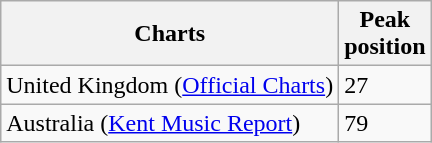<table class="wikitable sortable">
<tr>
<th>Charts</th>
<th>Peak<br>position</th>
</tr>
<tr>
<td align="left">United Kingdom (<a href='#'>Official Charts</a>)</td>
<td align="left">27</td>
</tr>
<tr>
<td align="left">Australia (<a href='#'>Kent Music Report</a>)</td>
<td align="left">79</td>
</tr>
</table>
